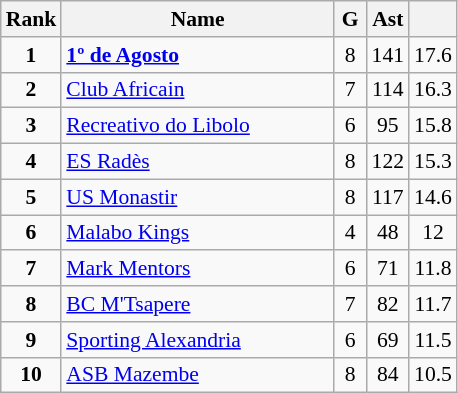<table class="wikitable" style="text-align:center; font-size:90%;">
<tr>
<th width=10px>Rank</th>
<th width=175px>Name</th>
<th width=15px>G</th>
<th width=10px>Ast</th>
<th width=10px></th>
</tr>
<tr>
<td><strong>1</strong></td>
<td align=left> <strong><a href='#'>1º de Agosto</a></strong></td>
<td>8</td>
<td>141</td>
<td>17.6</td>
</tr>
<tr>
<td><strong>2</strong></td>
<td align=left> <a href='#'>Club Africain</a></td>
<td>7</td>
<td>114</td>
<td>16.3</td>
</tr>
<tr>
<td><strong>3</strong></td>
<td align=left> <a href='#'>Recreativo do Libolo</a></td>
<td>6</td>
<td>95</td>
<td>15.8</td>
</tr>
<tr>
<td><strong>4</strong></td>
<td align=left> <a href='#'>ES Radès</a></td>
<td>8</td>
<td>122</td>
<td>15.3</td>
</tr>
<tr>
<td><strong>5</strong></td>
<td align=left> <a href='#'>US Monastir</a></td>
<td>8</td>
<td>117</td>
<td>14.6</td>
</tr>
<tr>
<td><strong>6</strong></td>
<td align=left> <a href='#'>Malabo Kings</a></td>
<td>4</td>
<td>48</td>
<td>12</td>
</tr>
<tr>
<td><strong>7</strong></td>
<td align=left> <a href='#'>Mark Mentors</a></td>
<td>6</td>
<td>71</td>
<td>11.8</td>
</tr>
<tr>
<td><strong>8</strong></td>
<td align=left> <a href='#'>BC M'Tsapere</a></td>
<td>7</td>
<td>82</td>
<td>11.7</td>
</tr>
<tr>
<td><strong>9</strong></td>
<td align=left> <a href='#'>Sporting Alexandria</a></td>
<td>6</td>
<td>69</td>
<td>11.5</td>
</tr>
<tr>
<td><strong>10</strong></td>
<td align=left> <a href='#'>ASB Mazembe</a></td>
<td>8</td>
<td>84</td>
<td>10.5</td>
</tr>
</table>
